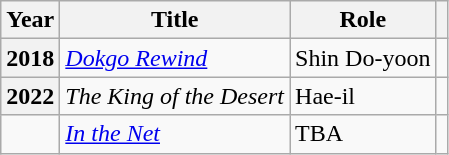<table class="wikitable plainrowheaders sortable">
<tr>
<th scope="col">Year</th>
<th scope="col">Title</th>
<th scope="col">Role</th>
<th scope="col" class="unsortable"></th>
</tr>
<tr>
<th scope="row">2018</th>
<td><em><a href='#'>Dokgo Rewind</a></em></td>
<td>Shin Do-yoon</td>
<td style="text-align:center"></td>
</tr>
<tr>
<th scope="row">2022</th>
<td><em>The King of the Desert</em></td>
<td>Hae-il</td>
<td style="text-align:center"></td>
</tr>
<tr>
<td></td>
<td><em><a href='#'>In the Net</a></em></td>
<td>TBA</td>
<td style="text-align:center"></td>
</tr>
</table>
